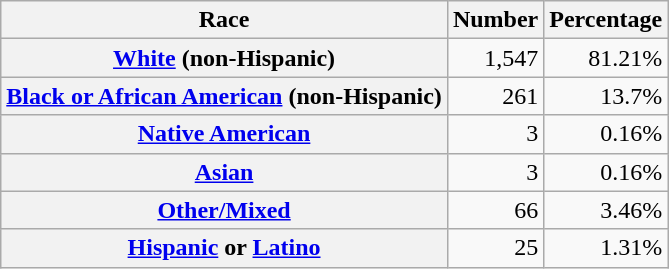<table class="wikitable" style="text-align:right">
<tr>
<th scope="col">Race</th>
<th scope="col">Number</th>
<th scope="col">Percentage</th>
</tr>
<tr>
<th scope="row"><a href='#'>White</a> (non-Hispanic)</th>
<td>1,547</td>
<td>81.21%</td>
</tr>
<tr>
<th scope="row"><a href='#'>Black or African American</a> (non-Hispanic)</th>
<td>261</td>
<td>13.7%</td>
</tr>
<tr>
<th scope="row"><a href='#'>Native American</a></th>
<td>3</td>
<td>0.16%</td>
</tr>
<tr>
<th scope="row"><a href='#'>Asian</a></th>
<td>3</td>
<td>0.16%</td>
</tr>
<tr>
<th scope="row"><a href='#'>Other/Mixed</a></th>
<td>66</td>
<td>3.46%</td>
</tr>
<tr>
<th scope="row"><a href='#'>Hispanic</a> or <a href='#'>Latino</a></th>
<td>25</td>
<td>1.31%</td>
</tr>
</table>
